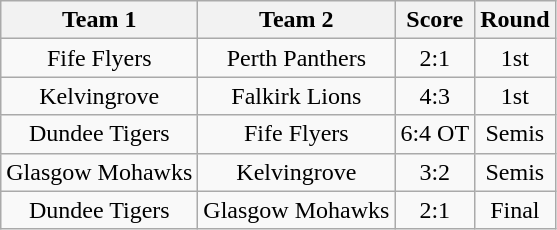<table class="wikitable" style="text-align:center;">
<tr>
<th>Team 1</th>
<th>Team 2</th>
<th>Score</th>
<th>Round</th>
</tr>
<tr>
<td>Fife Flyers</td>
<td>Perth Panthers</td>
<td>2:1</td>
<td>1st</td>
</tr>
<tr>
<td>Kelvingrove</td>
<td>Falkirk Lions</td>
<td>4:3</td>
<td>1st</td>
</tr>
<tr>
<td>Dundee Tigers</td>
<td>Fife Flyers</td>
<td>6:4 OT</td>
<td>Semis</td>
</tr>
<tr>
<td>Glasgow Mohawks</td>
<td>Kelvingrove</td>
<td>3:2</td>
<td>Semis</td>
</tr>
<tr>
<td>Dundee Tigers</td>
<td>Glasgow Mohawks</td>
<td>2:1</td>
<td>Final</td>
</tr>
</table>
